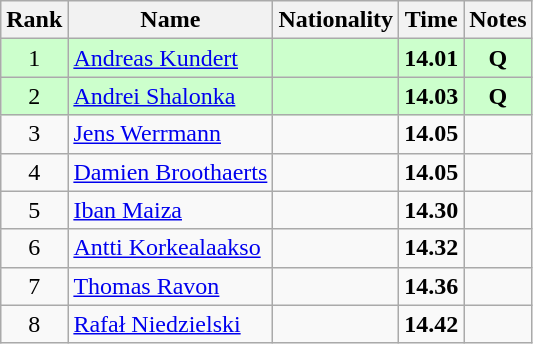<table class="wikitable sortable" style="text-align:center">
<tr>
<th>Rank</th>
<th>Name</th>
<th>Nationality</th>
<th>Time</th>
<th>Notes</th>
</tr>
<tr bgcolor=ccffcc>
<td>1</td>
<td align=left><a href='#'>Andreas Kundert</a></td>
<td align=left></td>
<td><strong>14.01</strong></td>
<td><strong>Q</strong></td>
</tr>
<tr bgcolor=ccffcc>
<td>2</td>
<td align=left><a href='#'>Andrei Shalonka</a></td>
<td align=left></td>
<td><strong>14.03</strong></td>
<td><strong>Q</strong></td>
</tr>
<tr>
<td>3</td>
<td align=left><a href='#'>Jens Werrmann</a></td>
<td align=left></td>
<td><strong>14.05</strong></td>
<td></td>
</tr>
<tr>
<td>4</td>
<td align=left><a href='#'>Damien Broothaerts</a></td>
<td align=left></td>
<td><strong>14.05</strong></td>
<td></td>
</tr>
<tr>
<td>5</td>
<td align=left><a href='#'>Iban Maiza</a></td>
<td align=left></td>
<td><strong>14.30</strong></td>
<td></td>
</tr>
<tr>
<td>6</td>
<td align=left><a href='#'>Antti Korkealaakso</a></td>
<td align=left></td>
<td><strong>14.32</strong></td>
<td></td>
</tr>
<tr>
<td>7</td>
<td align=left><a href='#'>Thomas Ravon</a></td>
<td align=left></td>
<td><strong>14.36</strong></td>
<td></td>
</tr>
<tr>
<td>8</td>
<td align=left><a href='#'>Rafał Niedzielski</a></td>
<td align=left></td>
<td><strong>14.42</strong></td>
<td></td>
</tr>
</table>
